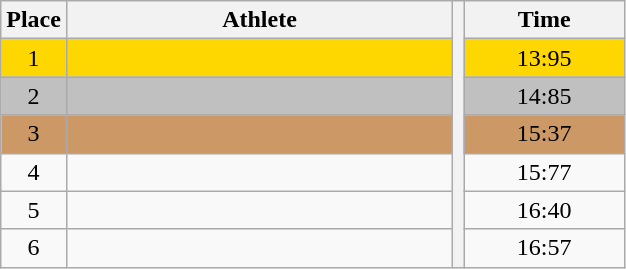<table class="wikitable" style="text-align:center">
<tr>
<th>Place</th>
<th width=250>Athlete</th>
<th rowspan=27></th>
<th width=100>Time</th>
</tr>
<tr bgcolor=gold>
<td>1</td>
<td align=left></td>
<td>13:95</td>
</tr>
<tr bgcolor=silver>
<td>2</td>
<td align=left></td>
<td>14:85</td>
</tr>
<tr bgcolor=cc9966>
<td>3</td>
<td align=left></td>
<td>15:37</td>
</tr>
<tr>
<td>4</td>
<td align=left></td>
<td>15:77</td>
</tr>
<tr>
<td>5</td>
<td align=left></td>
<td>16:40</td>
</tr>
<tr>
<td>6</td>
<td align=left></td>
<td>16:57</td>
</tr>
</table>
